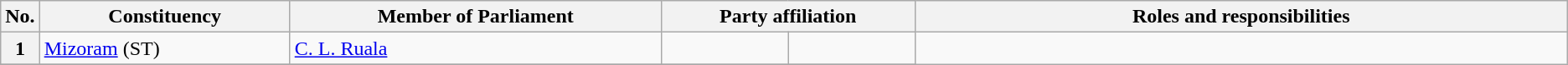<table class="wikitable">
<tr style="text-align:center;">
<th>No.</th>
<th style="width:12em">Constituency</th>
<th style="width:18em">Member of Parliament</th>
<th colspan="2" style="width:18em">Party affiliation</th>
<th style="width:32em">Roles and responsibilities</th>
</tr>
<tr>
<th>1</th>
<td><a href='#'>Mizoram</a> (ST)</td>
<td><a href='#'>C. L. Ruala</a></td>
<td></td>
<td></td>
</tr>
<tr>
</tr>
</table>
